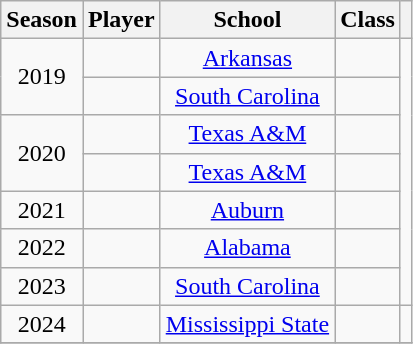<table class="wikitable sortable" style="text-align: center;">
<tr>
<th>Season</th>
<th>Player</th>
<th>School</th>
<th>Class</th>
<th class="unsortable"></th>
</tr>
<tr>
<td rowspan=2>2019</td>
<td></td>
<td><a href='#'>Arkansas</a></td>
<td></td>
<td rowspan=7></td>
</tr>
<tr>
<td></td>
<td><a href='#'>South Carolina</a></td>
<td></td>
</tr>
<tr>
<td rowspan=2>2020</td>
<td></td>
<td><a href='#'>Texas A&M</a></td>
<td></td>
</tr>
<tr>
<td></td>
<td><a href='#'>Texas A&M</a></td>
<td></td>
</tr>
<tr>
<td>2021</td>
<td></td>
<td><a href='#'>Auburn</a></td>
<td></td>
</tr>
<tr>
<td>2022</td>
<td></td>
<td><a href='#'>Alabama</a></td>
<td></td>
</tr>
<tr>
<td>2023</td>
<td></td>
<td><a href='#'>South Carolina</a></td>
<td></td>
</tr>
<tr>
<td>2024</td>
<td></td>
<td><a href='#'>Mississippi State</a></td>
<td></td>
<td></td>
</tr>
<tr>
</tr>
</table>
